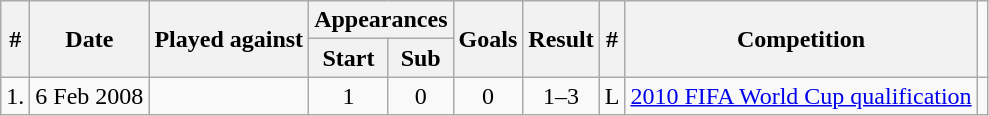<table class="wikitable" style="text-align: center;">
<tr>
<th rowspan="2">#</th>
<th rowspan="2">Date</th>
<th rowspan="2">Played against</th>
<th colspan="2">Appearances</th>
<th rowspan="2">Goals</th>
<th rowspan="2">Result</th>
<th rowspan="2">#</th>
<th rowspan="2">Competition</th>
</tr>
<tr>
<th>Start</th>
<th>Sub</th>
</tr>
<tr>
<td align="left">1.</td>
<td>6 Feb 2008</td>
<td align="left"></td>
<td>1</td>
<td>0</td>
<td>0</td>
<td>1–3</td>
<td>L</td>
<td align="left"><a href='#'>2010 FIFA World Cup qualification</a></td>
<td></td>
</tr>
</table>
